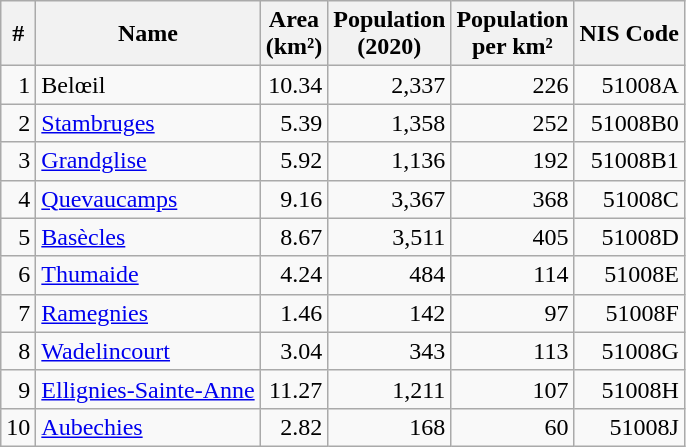<table class="wikitable sortable" style="text-align:right">
<tr>
<th>#</th>
<th>Name</th>
<th>Area<br>(km²)</th>
<th>Population<br>(2020)</th>
<th>Population<br>per km²</th>
<th>NIS Code</th>
</tr>
<tr>
<td>1</td>
<td align="left">Belœil</td>
<td>10.34</td>
<td>2,337</td>
<td>226</td>
<td>51008A</td>
</tr>
<tr>
<td>2</td>
<td align="left"><a href='#'>Stambruges</a></td>
<td>5.39</td>
<td>1,358</td>
<td>252</td>
<td>51008B0</td>
</tr>
<tr>
<td>3</td>
<td align="left"><a href='#'>Grandglise</a></td>
<td>5.92</td>
<td>1,136</td>
<td>192</td>
<td>51008B1</td>
</tr>
<tr>
<td>4</td>
<td align="left"><a href='#'>Quevaucamps</a></td>
<td>9.16</td>
<td>3,367</td>
<td>368</td>
<td>51008C</td>
</tr>
<tr>
<td>5</td>
<td align="left"><a href='#'>Basècles</a></td>
<td>8.67</td>
<td>3,511</td>
<td>405</td>
<td>51008D</td>
</tr>
<tr>
<td>6</td>
<td align="left"><a href='#'>Thumaide</a></td>
<td>4.24</td>
<td>484</td>
<td>114</td>
<td>51008E</td>
</tr>
<tr>
<td>7</td>
<td align="left"><a href='#'>Ramegnies</a></td>
<td>1.46</td>
<td>142</td>
<td>97</td>
<td>51008F</td>
</tr>
<tr>
<td>8</td>
<td align="left"><a href='#'>Wadelincourt</a></td>
<td>3.04</td>
<td>343</td>
<td>113</td>
<td>51008G</td>
</tr>
<tr>
<td>9</td>
<td align="left"><a href='#'>Ellignies-Sainte-Anne</a></td>
<td>11.27</td>
<td>1,211</td>
<td>107</td>
<td>51008H</td>
</tr>
<tr>
<td>10</td>
<td align="left"><a href='#'>Aubechies</a></td>
<td>2.82</td>
<td>168</td>
<td>60</td>
<td>51008J</td>
</tr>
</table>
